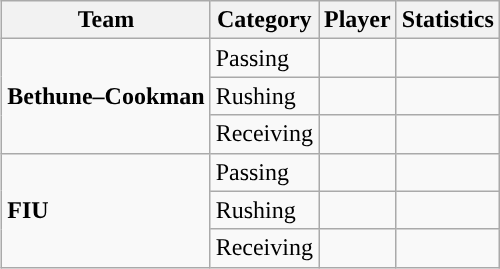<table class="wikitable" style="float: right;">
<tr>
<th>Team</th>
<th>Category</th>
<th>Player</th>
<th>Statistics</th>
</tr>
<tr>
<td rowspan=3><strong>Bethune–Cookman</strong></td>
<td>Passing</td>
<td></td>
<td></td>
</tr>
<tr>
<td>Rushing</td>
<td></td>
<td></td>
</tr>
<tr>
<td>Receiving</td>
<td></td>
<td></td>
</tr>
<tr>
<td rowspan=3><strong>FIU</strong></td>
<td>Passing</td>
<td></td>
<td></td>
</tr>
<tr>
<td>Rushing</td>
<td></td>
<td></td>
</tr>
<tr>
<td>Receiving</td>
<td></td>
<td></td>
</tr>
</table>
